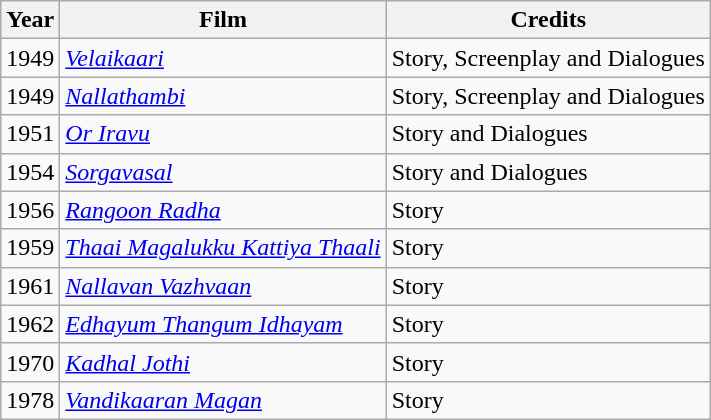<table class="wikitable">
<tr>
<th>Year</th>
<th>Film</th>
<th>Credits</th>
</tr>
<tr>
<td>1949</td>
<td><em><a href='#'>Velaikaari</a></em></td>
<td>Story, Screenplay and Dialogues</td>
</tr>
<tr>
<td>1949</td>
<td><em><a href='#'>Nallathambi</a></em></td>
<td>Story, Screenplay and Dialogues</td>
</tr>
<tr>
<td>1951</td>
<td><em><a href='#'>Or Iravu</a></em></td>
<td>Story and Dialogues</td>
</tr>
<tr>
<td>1954</td>
<td><em><a href='#'>Sorgavasal</a></em></td>
<td>Story and Dialogues</td>
</tr>
<tr>
<td>1956</td>
<td><em><a href='#'>Rangoon Radha</a></em></td>
<td>Story</td>
</tr>
<tr>
<td>1959</td>
<td><em><a href='#'>Thaai Magalukku Kattiya Thaali</a></em></td>
<td>Story</td>
</tr>
<tr>
<td>1961</td>
<td><em><a href='#'>Nallavan Vazhvaan</a></em></td>
<td>Story</td>
</tr>
<tr>
<td>1962</td>
<td><em><a href='#'>Edhayum Thangum Idhayam</a></em></td>
<td>Story</td>
</tr>
<tr>
<td>1970</td>
<td><em><a href='#'>Kadhal Jothi</a></em></td>
<td>Story</td>
</tr>
<tr>
<td>1978</td>
<td><em><a href='#'>Vandikaaran Magan</a></em></td>
<td>Story</td>
</tr>
</table>
